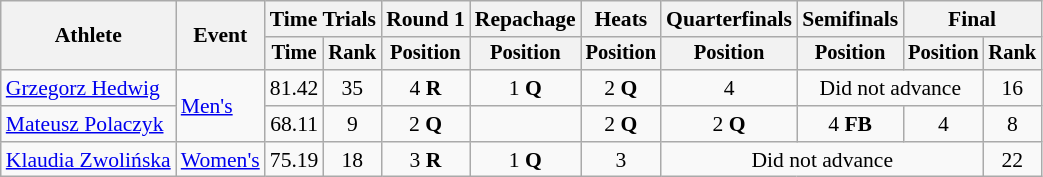<table class=wikitable style=font-size:90%;text-align:center>
<tr>
<th rowspan=2>Athlete</th>
<th rowspan=2>Event</th>
<th colspan=2>Time Trials</th>
<th>Round 1</th>
<th>Repachage</th>
<th>Heats</th>
<th>Quarterfinals</th>
<th>Semifinals</th>
<th colspan=2>Final</th>
</tr>
<tr style="font-size:95%">
<th>Time</th>
<th>Rank</th>
<th>Position</th>
<th>Position</th>
<th>Position</th>
<th>Position</th>
<th>Position</th>
<th>Position</th>
<th>Rank</th>
</tr>
<tr>
<td align=left><a href='#'>Grzegorz Hedwig</a></td>
<td rowspan=2 align=left><a href='#'>Men's</a></td>
<td>81.42</td>
<td>35</td>
<td>4 <strong>R</strong></td>
<td>1 <strong>Q</strong></td>
<td>2 <strong>Q</strong></td>
<td>4</td>
<td colspan=2>Did not advance</td>
<td>16</td>
</tr>
<tr>
<td align=left><a href='#'>Mateusz Polaczyk</a></td>
<td>68.11</td>
<td>9</td>
<td>2 <strong>Q</strong></td>
<td></td>
<td>2 <strong>Q</strong></td>
<td>2 <strong>Q</strong></td>
<td>4 <strong>FB</strong></td>
<td>4</td>
<td>8</td>
</tr>
<tr>
<td align=left><a href='#'>Klaudia Zwolińska</a></td>
<td align=left><a href='#'>Women's</a></td>
<td>75.19</td>
<td>18</td>
<td>3 <strong>R</strong></td>
<td>1 <strong>Q</strong></td>
<td>3</td>
<td colspan=3>Did not advance</td>
<td>22</td>
</tr>
</table>
